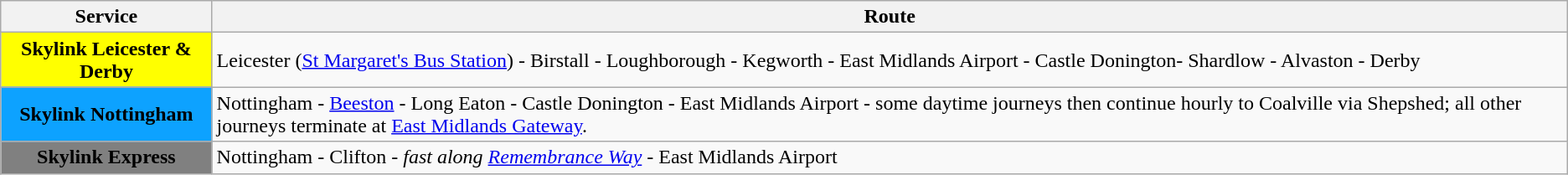<table class="wikitable sortable">
<tr>
<th>Service</th>
<th>Route</th>
</tr>
<tr>
<th style="background: yellow">Skylink Leicester & Derby</th>
<td>Leicester (<a href='#'>St Margaret's Bus Station</a>) - Birstall - Loughborough - Kegworth - East Midlands Airport - Castle Donington- Shardlow - Alvaston - Derby </td>
</tr>
<tr>
<th style="background:#0da2ff">Skylink Nottingham</th>
<td>Nottingham - <a href='#'>Beeston</a> - Long Eaton - Castle Donington - East Midlands Airport - some daytime journeys then continue hourly to Coalville via Shepshed; all other journeys terminate at <a href='#'>East Midlands Gateway</a>.</td>
</tr>
<tr>
<th style="background: grey">Skylink Express</th>
<td>Nottingham - Clifton - <em>fast along <a href='#'>Remembrance Way</a></em> - East Midlands Airport </td>
</tr>
</table>
